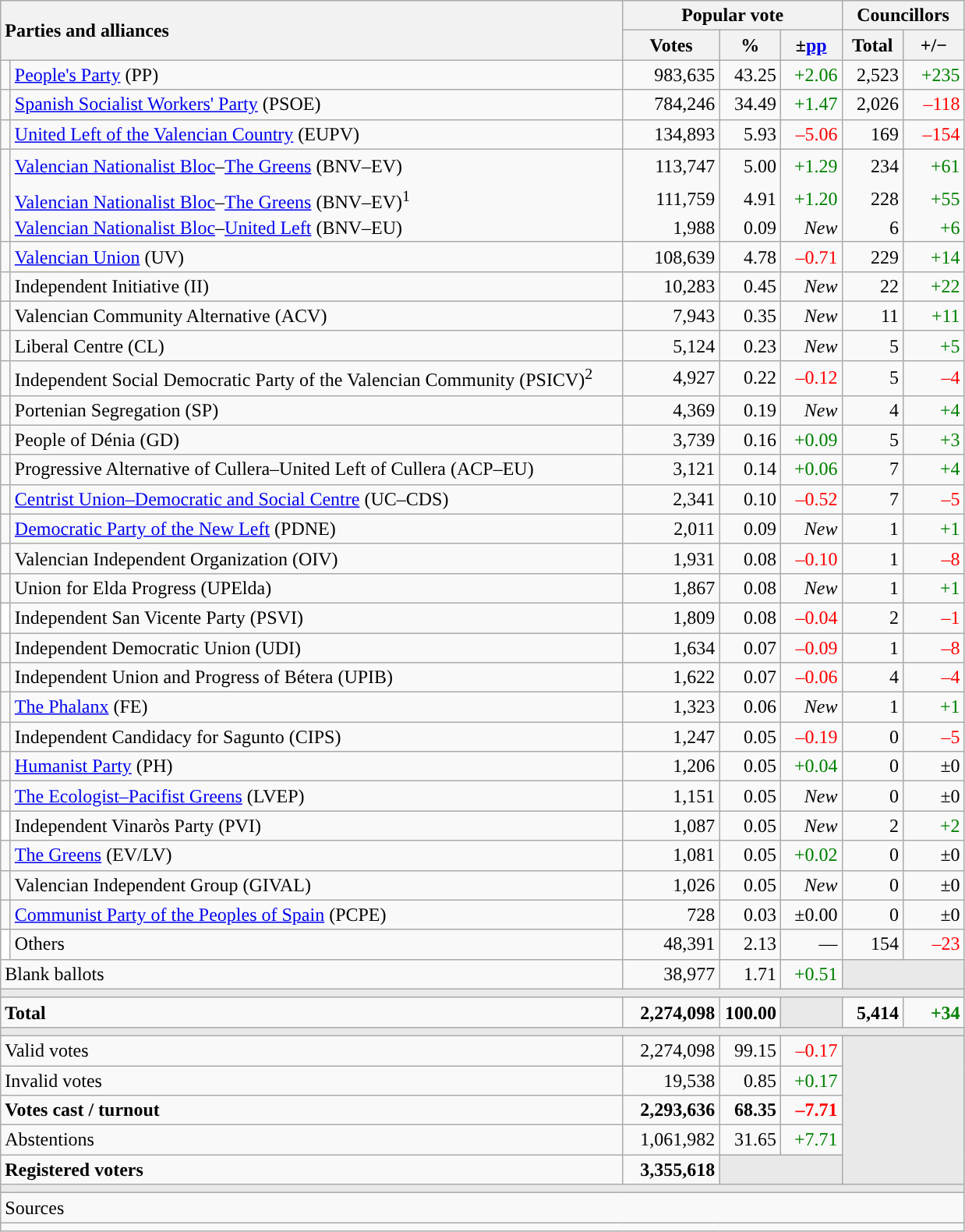<table class="wikitable" style="text-align:right;">
<tr>
<th style="text-align:left;" rowspan="2" colspan="2" width="525">Parties and alliances</th>
<th colspan="3">Popular vote</th>
<th colspan="2">Councillors</th>
</tr>
<tr>
<th width="75">Votes</th>
<th width="45">%</th>
<th width="45">±<a href='#'>pp</a></th>
<th width="45">Total</th>
<th width="45">+/−</th>
</tr>
<tr>
<td width="1" style="color:inherit;background:"></td>
<td align="left"><a href='#'>People's Party</a> (PP)</td>
<td>983,635</td>
<td>43.25</td>
<td style="color:green;">+2.06</td>
<td>2,523</td>
<td style="color:green;">+235</td>
</tr>
<tr>
<td style="color:inherit;background:"></td>
<td align="left"><a href='#'>Spanish Socialist Workers' Party</a> (PSOE)</td>
<td>784,246</td>
<td>34.49</td>
<td style="color:green;">+1.47</td>
<td>2,026</td>
<td style="color:red;">–118</td>
</tr>
<tr>
<td style="color:inherit;background:"></td>
<td align="left"><a href='#'>United Left of the Valencian Country</a> (EUPV)</td>
<td>134,893</td>
<td>5.93</td>
<td style="color:red;">–5.06</td>
<td>169</td>
<td style="color:red;">–154</td>
</tr>
<tr style="line-height:22px;">
<td rowspan="3" style="color:inherit;background:"></td>
<td align="left"><a href='#'>Valencian Nationalist Bloc</a>–<a href='#'>The Greens</a> (BNV–EV)</td>
<td>113,747</td>
<td>5.00</td>
<td style="color:green;">+1.29</td>
<td>234</td>
<td style="color:green;">+61</td>
</tr>
<tr style="border-bottom-style:hidden; border-top-style:hidden; line-height:16px;">
<td align="left"><span><a href='#'>Valencian Nationalist Bloc</a>–<a href='#'>The Greens</a> (BNV–EV)<sup>1</sup></span></td>
<td>111,759</td>
<td>4.91</td>
<td style="color:green;">+1.20</td>
<td>228</td>
<td style="color:green;">+55</td>
</tr>
<tr style="line-height:16px;">
<td align="left"><span><a href='#'>Valencian Nationalist Bloc</a>–<a href='#'>United Left</a> (BNV–EU)</span></td>
<td>1,988</td>
<td>0.09</td>
<td><em>New</em></td>
<td>6</td>
<td style="color:green;">+6</td>
</tr>
<tr>
<td style="color:inherit;background:"></td>
<td align="left"><a href='#'>Valencian Union</a> (UV)</td>
<td>108,639</td>
<td>4.78</td>
<td style="color:red;">–0.71</td>
<td>229</td>
<td style="color:green;">+14</td>
</tr>
<tr>
<td style="color:inherit;background:"></td>
<td align="left">Independent Initiative (II)</td>
<td>10,283</td>
<td>0.45</td>
<td><em>New</em></td>
<td>22</td>
<td style="color:green;">+22</td>
</tr>
<tr>
<td style="color:inherit;background:"></td>
<td align="left">Valencian Community Alternative (ACV)</td>
<td>7,943</td>
<td>0.35</td>
<td><em>New</em></td>
<td>11</td>
<td style="color:green;">+11</td>
</tr>
<tr>
<td style="color:inherit;background:"></td>
<td align="left">Liberal Centre (CL)</td>
<td>5,124</td>
<td>0.23</td>
<td><em>New</em></td>
<td>5</td>
<td style="color:green;">+5</td>
</tr>
<tr>
<td style="color:inherit;background:"></td>
<td align="left">Independent Social Democratic Party of the Valencian Community (PSICV)<sup>2</sup></td>
<td>4,927</td>
<td>0.22</td>
<td style="color:red;">–0.12</td>
<td>5</td>
<td style="color:red;">–4</td>
</tr>
<tr>
<td style="color:inherit;background:"></td>
<td align="left">Portenian Segregation (SP)</td>
<td>4,369</td>
<td>0.19</td>
<td><em>New</em></td>
<td>4</td>
<td style="color:green;">+4</td>
</tr>
<tr>
<td style="color:inherit;background:"></td>
<td align="left">People of Dénia (GD)</td>
<td>3,739</td>
<td>0.16</td>
<td style="color:green;">+0.09</td>
<td>5</td>
<td style="color:green;">+3</td>
</tr>
<tr>
<td style="color:inherit;background:"></td>
<td align="left">Progressive Alternative of Cullera–United Left of Cullera (ACP–EU)</td>
<td>3,121</td>
<td>0.14</td>
<td style="color:green;">+0.06</td>
<td>7</td>
<td style="color:green;">+4</td>
</tr>
<tr>
<td style="color:inherit;background:"></td>
<td align="left"><a href='#'>Centrist Union–Democratic and Social Centre</a> (UC–CDS)</td>
<td>2,341</td>
<td>0.10</td>
<td style="color:red;">–0.52</td>
<td>7</td>
<td style="color:red;">–5</td>
</tr>
<tr>
<td style="color:inherit;background:"></td>
<td align="left"><a href='#'>Democratic Party of the New Left</a> (PDNE)</td>
<td>2,011</td>
<td>0.09</td>
<td><em>New</em></td>
<td>1</td>
<td style="color:green;">+1</td>
</tr>
<tr>
<td style="color:inherit;background:"></td>
<td align="left">Valencian Independent Organization (OIV)</td>
<td>1,931</td>
<td>0.08</td>
<td style="color:red;">–0.10</td>
<td>1</td>
<td style="color:red;">–8</td>
</tr>
<tr>
<td style="color:inherit;background:"></td>
<td align="left">Union for Elda Progress (UPElda)</td>
<td>1,867</td>
<td>0.08</td>
<td><em>New</em></td>
<td>1</td>
<td style="color:green;">+1</td>
</tr>
<tr>
<td bgcolor="white"></td>
<td align="left">Independent San Vicente Party (PSVI)</td>
<td>1,809</td>
<td>0.08</td>
<td style="color:red;">–0.04</td>
<td>2</td>
<td style="color:red;">–1</td>
</tr>
<tr>
<td style="color:inherit;background:"></td>
<td align="left">Independent Democratic Union (UDI)</td>
<td>1,634</td>
<td>0.07</td>
<td style="color:red;">–0.09</td>
<td>1</td>
<td style="color:red;">–8</td>
</tr>
<tr>
<td style="color:inherit;background:"></td>
<td align="left">Independent Union and Progress of Bétera (UPIB)</td>
<td>1,622</td>
<td>0.07</td>
<td style="color:red;">–0.06</td>
<td>4</td>
<td style="color:red;">–4</td>
</tr>
<tr>
<td style="color:inherit;background:"></td>
<td align="left"><a href='#'>The Phalanx</a> (FE)</td>
<td>1,323</td>
<td>0.06</td>
<td><em>New</em></td>
<td>1</td>
<td style="color:green;">+1</td>
</tr>
<tr>
<td style="color:inherit;background:"></td>
<td align="left">Independent Candidacy for Sagunto (CIPS)</td>
<td>1,247</td>
<td>0.05</td>
<td style="color:red;">–0.19</td>
<td>0</td>
<td style="color:red;">–5</td>
</tr>
<tr>
<td style="color:inherit;background:"></td>
<td align="left"><a href='#'>Humanist Party</a> (PH)</td>
<td>1,206</td>
<td>0.05</td>
<td style="color:green;">+0.04</td>
<td>0</td>
<td>±0</td>
</tr>
<tr>
<td style="color:inherit;background:"></td>
<td align="left"><a href='#'>The Ecologist–Pacifist Greens</a> (LVEP)</td>
<td>1,151</td>
<td>0.05</td>
<td><em>New</em></td>
<td>0</td>
<td>±0</td>
</tr>
<tr>
<td bgcolor="white"></td>
<td align="left">Independent Vinaròs Party (PVI)</td>
<td>1,087</td>
<td>0.05</td>
<td><em>New</em></td>
<td>2</td>
<td style="color:green;">+2</td>
</tr>
<tr>
<td style="color:inherit;background:"></td>
<td align="left"><a href='#'>The Greens</a> (EV/LV)</td>
<td>1,081</td>
<td>0.05</td>
<td style="color:green;">+0.02</td>
<td>0</td>
<td>±0</td>
</tr>
<tr>
<td style="color:inherit;background:"></td>
<td align="left">Valencian Independent Group (GIVAL)</td>
<td>1,026</td>
<td>0.05</td>
<td><em>New</em></td>
<td>0</td>
<td>±0</td>
</tr>
<tr>
<td style="color:inherit;background:"></td>
<td align="left"><a href='#'>Communist Party of the Peoples of Spain</a> (PCPE)</td>
<td>728</td>
<td>0.03</td>
<td>±0.00</td>
<td>0</td>
<td>±0</td>
</tr>
<tr>
<td bgcolor="white"></td>
<td align="left">Others</td>
<td>48,391</td>
<td>2.13</td>
<td>—</td>
<td>154</td>
<td style="color:red;">–23</td>
</tr>
<tr>
<td align="left" colspan="2">Blank ballots</td>
<td>38,977</td>
<td>1.71</td>
<td style="color:green;">+0.51</td>
<td bgcolor="#E9E9E9" colspan="2"></td>
</tr>
<tr>
<td colspan="7" bgcolor="#E9E9E9"></td>
</tr>
<tr style="font-weight:bold;">
<td align="left" colspan="2">Total</td>
<td>2,274,098</td>
<td>100.00</td>
<td bgcolor="#E9E9E9"></td>
<td>5,414</td>
<td style="color:green;">+34</td>
</tr>
<tr>
<td colspan="7" bgcolor="#E9E9E9"></td>
</tr>
<tr>
<td align="left" colspan="2">Valid votes</td>
<td>2,274,098</td>
<td>99.15</td>
<td style="color:red;">–0.17</td>
<td bgcolor="#E9E9E9" colspan="2" rowspan="5"></td>
</tr>
<tr>
<td align="left" colspan="2">Invalid votes</td>
<td>19,538</td>
<td>0.85</td>
<td style="color:green;">+0.17</td>
</tr>
<tr style="font-weight:bold;">
<td align="left" colspan="2">Votes cast / turnout</td>
<td>2,293,636</td>
<td>68.35</td>
<td style="color:red;">–7.71</td>
</tr>
<tr>
<td align="left" colspan="2">Abstentions</td>
<td>1,061,982</td>
<td>31.65</td>
<td style="color:green;">+7.71</td>
</tr>
<tr style="font-weight:bold;">
<td align="left" colspan="2">Registered voters</td>
<td>3,355,618</td>
<td bgcolor="#E9E9E9" colspan="2"></td>
</tr>
<tr>
<td colspan="7" bgcolor="#E9E9E9"></td>
</tr>
<tr>
<td align="left" colspan="7">Sources</td>
</tr>
<tr>
<td colspan="7" style="text-align:left; max-width:790px;"></td>
</tr>
</table>
